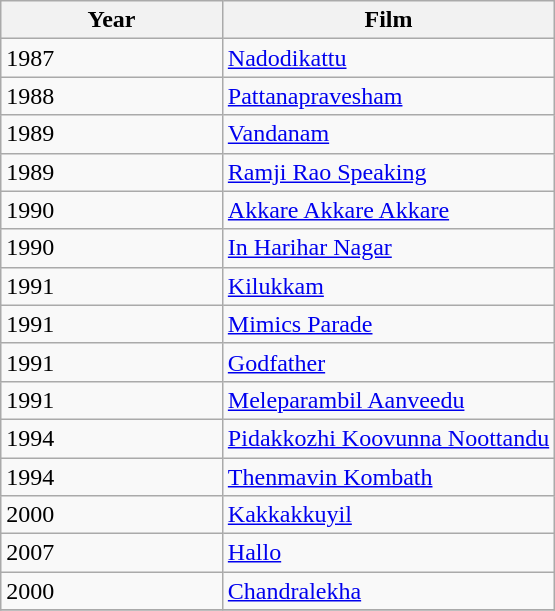<table class="wikitable sortable">
<tr>
<th scope="col" width=40%><strong>Year</strong></th>
<th scope="col" width=60%><strong>Film</strong></th>
</tr>
<tr>
<td>1987</td>
<td><a href='#'>Nadodikattu</a></td>
</tr>
<tr>
<td>1988</td>
<td><a href='#'>Pattanapravesham</a></td>
</tr>
<tr>
<td>1989</td>
<td><a href='#'>Vandanam</a></td>
</tr>
<tr>
<td>1989</td>
<td><a href='#'>Ramji Rao Speaking</a></td>
</tr>
<tr>
<td>1990</td>
<td><a href='#'>Akkare Akkare Akkare</a></td>
</tr>
<tr>
<td>1990</td>
<td><a href='#'>In Harihar Nagar</a></td>
</tr>
<tr>
<td>1991</td>
<td><a href='#'>Kilukkam</a></td>
</tr>
<tr>
<td>1991</td>
<td><a href='#'>Mimics Parade</a></td>
</tr>
<tr>
<td>1991</td>
<td><a href='#'>Godfather</a></td>
</tr>
<tr>
<td>1991</td>
<td><a href='#'>Meleparambil Aanveedu</a></td>
</tr>
<tr>
<td>1994</td>
<td><a href='#'>Pidakkozhi Koovunna Noottandu</a></td>
</tr>
<tr>
<td>1994</td>
<td><a href='#'>Thenmavin Kombath</a></td>
</tr>
<tr>
<td>2000</td>
<td><a href='#'>Kakkakkuyil</a></td>
</tr>
<tr>
<td>2007</td>
<td><a href='#'>Hallo</a></td>
</tr>
<tr>
<td>2000</td>
<td><a href='#'>Chandralekha</a></td>
</tr>
<tr>
</tr>
</table>
